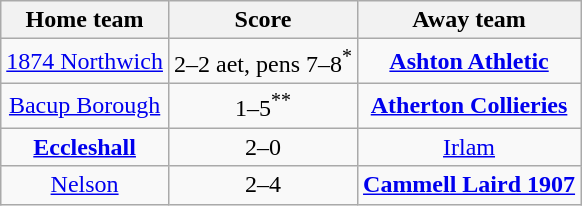<table class="wikitable" style="text-align: center">
<tr>
<th>Home team</th>
<th>Score</th>
<th>Away team</th>
</tr>
<tr>
<td><a href='#'>1874 Northwich</a></td>
<td>2–2 aet, pens 7–8<sup>*</sup></td>
<td><strong><a href='#'>Ashton Athletic</a></strong></td>
</tr>
<tr>
<td><a href='#'>Bacup Borough</a></td>
<td>1–5<sup>**</sup></td>
<td><strong><a href='#'>Atherton Collieries</a></strong></td>
</tr>
<tr>
<td><strong><a href='#'>Eccleshall</a></strong></td>
<td>2–0</td>
<td><a href='#'>Irlam</a></td>
</tr>
<tr>
<td><a href='#'>Nelson</a></td>
<td>2–4</td>
<td><strong><a href='#'>Cammell Laird 1907</a></strong></td>
</tr>
</table>
